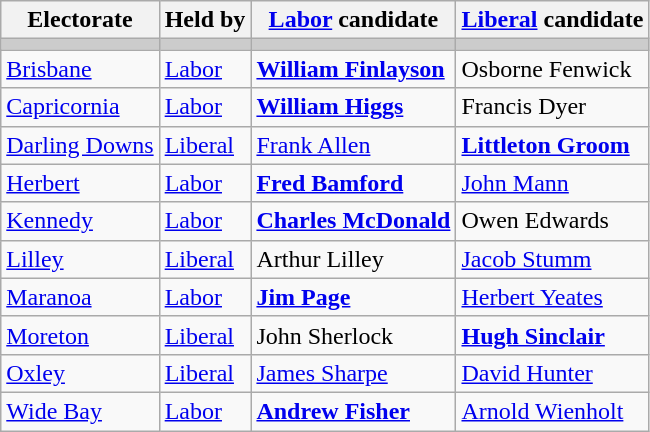<table class="wikitable">
<tr>
<th>Electorate</th>
<th>Held by</th>
<th><a href='#'>Labor</a> candidate</th>
<th><a href='#'>Liberal</a> candidate</th>
</tr>
<tr bgcolor="#cccccc">
<td></td>
<td></td>
<td></td>
<td></td>
</tr>
<tr>
<td><a href='#'>Brisbane</a></td>
<td><a href='#'>Labor</a></td>
<td><strong><a href='#'>William Finlayson</a></strong></td>
<td>Osborne Fenwick</td>
</tr>
<tr>
<td><a href='#'>Capricornia</a></td>
<td><a href='#'>Labor</a></td>
<td><strong><a href='#'>William Higgs</a></strong></td>
<td>Francis Dyer</td>
</tr>
<tr>
<td><a href='#'>Darling Downs</a></td>
<td><a href='#'>Liberal</a></td>
<td><a href='#'>Frank Allen</a></td>
<td><strong><a href='#'>Littleton Groom</a></strong></td>
</tr>
<tr>
<td><a href='#'>Herbert</a></td>
<td><a href='#'>Labor</a></td>
<td><strong><a href='#'>Fred Bamford</a></strong></td>
<td><a href='#'>John Mann</a></td>
</tr>
<tr>
<td><a href='#'>Kennedy</a></td>
<td><a href='#'>Labor</a></td>
<td><strong><a href='#'>Charles McDonald</a></strong></td>
<td>Owen Edwards</td>
</tr>
<tr>
<td><a href='#'>Lilley</a></td>
<td><a href='#'>Liberal</a></td>
<td>Arthur Lilley</td>
<td><a href='#'>Jacob Stumm</a></td>
</tr>
<tr>
<td><a href='#'>Maranoa</a></td>
<td><a href='#'>Labor</a></td>
<td><strong><a href='#'>Jim Page</a></strong></td>
<td><a href='#'>Herbert Yeates</a></td>
</tr>
<tr>
<td><a href='#'>Moreton</a></td>
<td><a href='#'>Liberal</a></td>
<td>John Sherlock</td>
<td><strong><a href='#'>Hugh Sinclair</a></strong></td>
</tr>
<tr>
<td><a href='#'>Oxley</a></td>
<td><a href='#'>Liberal</a></td>
<td><a href='#'>James Sharpe</a></td>
<td><a href='#'>David Hunter</a></td>
</tr>
<tr>
<td><a href='#'>Wide Bay</a></td>
<td><a href='#'>Labor</a></td>
<td><strong><a href='#'>Andrew Fisher</a></strong></td>
<td><a href='#'>Arnold Wienholt</a></td>
</tr>
</table>
